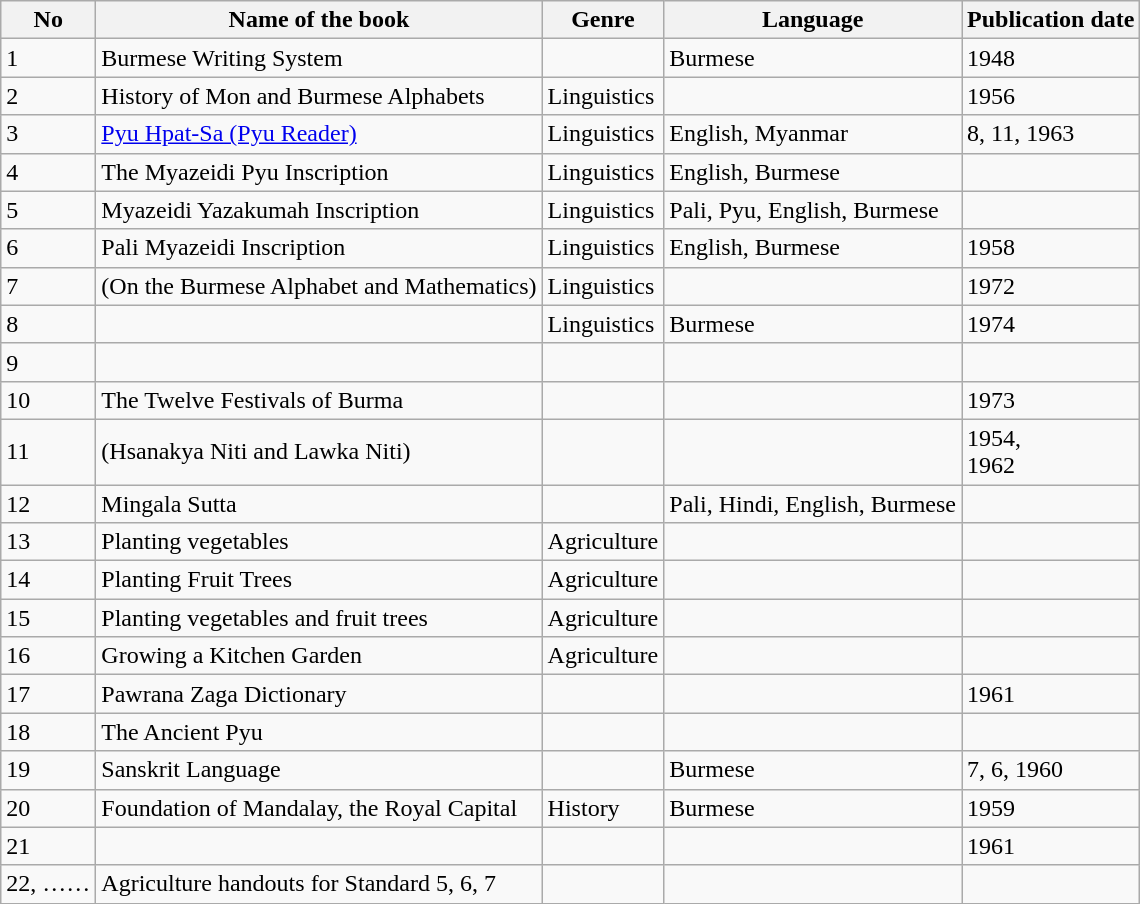<table class="wikitable">
<tr>
<th>No</th>
<th>Name of the book</th>
<th>Genre</th>
<th>Language</th>
<th>Publication date</th>
</tr>
<tr>
<td>1</td>
<td>Burmese Writing System</td>
<td></td>
<td>Burmese</td>
<td>1948</td>
</tr>
<tr>
<td>2</td>
<td>History of Mon and Burmese Alphabets</td>
<td>Linguistics</td>
<td></td>
<td>1956</td>
</tr>
<tr>
<td>3</td>
<td><a href='#'>Pyu Hpat-Sa (Pyu Reader)</a></td>
<td>Linguistics</td>
<td>English, Myanmar</td>
<td>8, 11, 1963</td>
</tr>
<tr>
<td>4</td>
<td>The Myazeidi Pyu Inscription</td>
<td>Linguistics</td>
<td>English, Burmese</td>
<td></td>
</tr>
<tr>
<td>5</td>
<td>Myazeidi Yazakumah Inscription</td>
<td>Linguistics</td>
<td>Pali, Pyu, English, Burmese</td>
<td></td>
</tr>
<tr>
<td>6</td>
<td>Pali Myazeidi Inscription</td>
<td>Linguistics</td>
<td>English, Burmese</td>
<td>1958</td>
</tr>
<tr>
<td>7</td>
<td> (On the Burmese Alphabet and Mathematics)</td>
<td>Linguistics</td>
<td></td>
<td>1972</td>
</tr>
<tr>
<td>8</td>
<td></td>
<td>Linguistics</td>
<td>Burmese</td>
<td>1974</td>
</tr>
<tr>
<td>9</td>
<td></td>
<td></td>
<td></td>
<td></td>
</tr>
<tr>
<td>10</td>
<td>The Twelve Festivals of Burma</td>
<td></td>
<td></td>
<td>1973</td>
</tr>
<tr>
<td>11</td>
<td> (Hsanakya Niti and Lawka Niti)</td>
<td></td>
<td></td>
<td>1954,<br>1962</td>
</tr>
<tr>
<td>12</td>
<td>Mingala Sutta</td>
<td></td>
<td>Pali, Hindi, English, Burmese</td>
<td></td>
</tr>
<tr>
<td>13</td>
<td>Planting vegetables</td>
<td>Agriculture</td>
<td></td>
<td></td>
</tr>
<tr>
<td>14</td>
<td>Planting Fruit Trees</td>
<td>Agriculture</td>
<td></td>
<td></td>
</tr>
<tr>
<td>15</td>
<td>Planting vegetables and fruit trees</td>
<td>Agriculture</td>
<td></td>
<td></td>
</tr>
<tr>
<td>16</td>
<td>Growing a Kitchen Garden</td>
<td>Agriculture</td>
<td></td>
<td></td>
</tr>
<tr>
<td>17</td>
<td>Pawrana Zaga Dictionary</td>
<td></td>
<td></td>
<td>1961</td>
</tr>
<tr>
<td>18</td>
<td>The Ancient Pyu</td>
<td></td>
<td></td>
<td></td>
</tr>
<tr>
<td>19</td>
<td>Sanskrit Language</td>
<td></td>
<td>Burmese</td>
<td>7, 6, 1960</td>
</tr>
<tr>
<td>20</td>
<td>Foundation of Mandalay, the Royal Capital</td>
<td>History</td>
<td>Burmese</td>
<td>1959</td>
</tr>
<tr>
<td>21</td>
<td></td>
<td></td>
<td></td>
<td>1961</td>
</tr>
<tr>
<td>22, ……</td>
<td>Agriculture handouts for Standard 5, 6, 7</td>
<td></td>
<td></td>
<td></td>
</tr>
</table>
